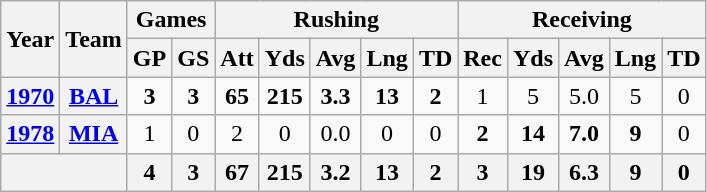<table class="wikitable" style="text-align:center;">
<tr>
<th rowspan="2">Year</th>
<th rowspan="2">Team</th>
<th colspan="2">Games</th>
<th colspan="5">Rushing</th>
<th colspan="5">Receiving</th>
</tr>
<tr>
<th>GP</th>
<th>GS</th>
<th>Att</th>
<th>Yds</th>
<th>Avg</th>
<th>Lng</th>
<th>TD</th>
<th>Rec</th>
<th>Yds</th>
<th>Avg</th>
<th>Lng</th>
<th>TD</th>
</tr>
<tr>
<th><a href='#'>1970</a></th>
<th><a href='#'>BAL</a></th>
<td><strong>3</strong></td>
<td><strong>3</strong></td>
<td><strong>65</strong></td>
<td><strong>215</strong></td>
<td><strong>3.3</strong></td>
<td><strong>13</strong></td>
<td><strong>2</strong></td>
<td>1</td>
<td>5</td>
<td>5.0</td>
<td>5</td>
<td>0</td>
</tr>
<tr>
<th><a href='#'>1978</a></th>
<th><a href='#'>MIA</a></th>
<td>1</td>
<td>0</td>
<td>2</td>
<td>0</td>
<td>0.0</td>
<td>0</td>
<td>0</td>
<td><strong>2</strong></td>
<td><strong>14</strong></td>
<td><strong>7.0</strong></td>
<td><strong>9</strong></td>
<td>0</td>
</tr>
<tr>
<th colspan="2"></th>
<th>4</th>
<th>3</th>
<th>67</th>
<th>215</th>
<th>3.2</th>
<th>13</th>
<th>2</th>
<th>3</th>
<th>19</th>
<th>6.3</th>
<th>9</th>
<th>0</th>
</tr>
</table>
